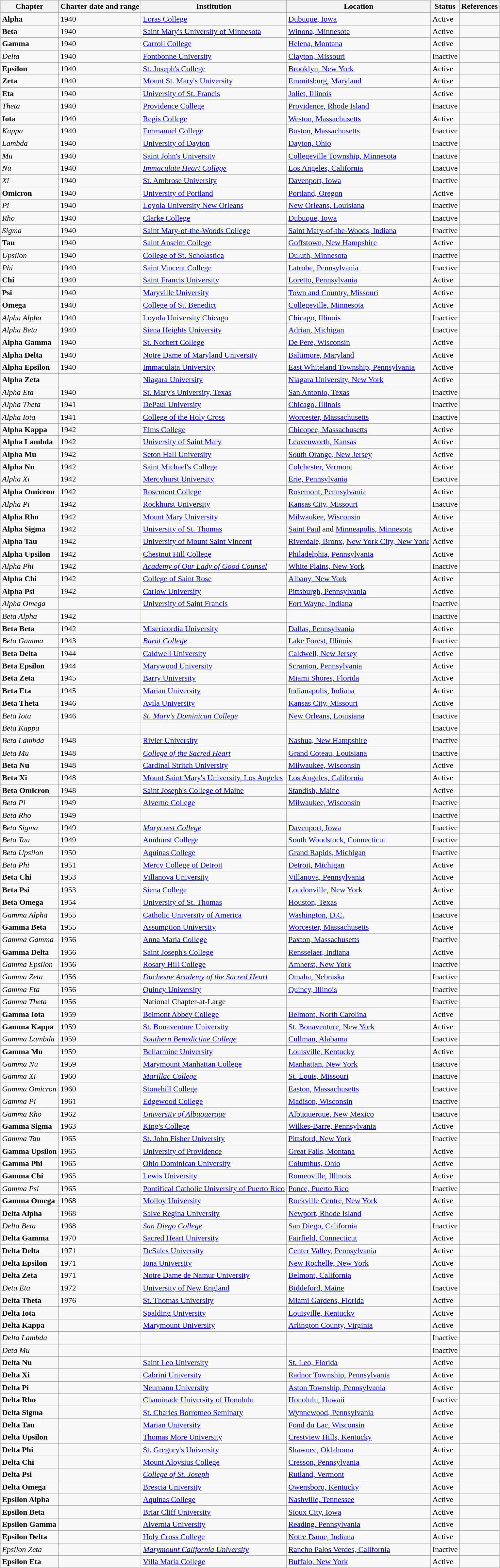<table class="wikitable sortable">
<tr>
<th>Chapter</th>
<th>Charter date and range</th>
<th>Institution</th>
<th>Location</th>
<th>Status</th>
<th>References</th>
</tr>
<tr>
<td><strong>Alpha</strong></td>
<td>1940</td>
<td><a href='#'>Loras College</a></td>
<td><a href='#'>Dubuque, Iowa</a></td>
<td>Active</td>
<td></td>
</tr>
<tr>
<td><strong>Beta</strong></td>
<td>1940</td>
<td><a href='#'>Saint Mary's University of Minnesota</a></td>
<td><a href='#'>Winona, Minnesota</a></td>
<td>Active</td>
<td></td>
</tr>
<tr>
<td><strong>Gamma</strong></td>
<td>1940</td>
<td><a href='#'>Carroll College</a></td>
<td><a href='#'>Helena, Montana</a></td>
<td>Active</td>
<td></td>
</tr>
<tr>
<td><em>Delta</em></td>
<td>1940</td>
<td><a href='#'>Fontbonne University</a></td>
<td><a href='#'>Clayton, Missouri</a></td>
<td>Inactive</td>
<td></td>
</tr>
<tr>
<td><strong>Epsilon</strong></td>
<td>1940</td>
<td><a href='#'>St. Joseph's College</a></td>
<td><a href='#'>Brooklyn, New York</a></td>
<td>Active</td>
<td></td>
</tr>
<tr>
<td><strong>Zeta</strong></td>
<td>1940</td>
<td><a href='#'>Mount St. Mary's University</a></td>
<td><a href='#'>Emmitsburg, Maryland</a></td>
<td>Active</td>
<td></td>
</tr>
<tr>
<td><strong>Eta</strong></td>
<td>1940</td>
<td><a href='#'>University of St. Francis</a></td>
<td><a href='#'>Joliet, Illinois</a></td>
<td>Active</td>
<td></td>
</tr>
<tr>
<td><em>Theta</em></td>
<td>1940</td>
<td><a href='#'>Providence College</a></td>
<td><a href='#'>Providence, Rhode Island</a></td>
<td>Inactive</td>
<td></td>
</tr>
<tr>
<td><strong>Iota</strong></td>
<td>1940</td>
<td><a href='#'>Regis College</a></td>
<td><a href='#'>Weston, Massachusetts</a></td>
<td>Active</td>
<td></td>
</tr>
<tr>
<td><em>Kappa</em></td>
<td>1940</td>
<td><a href='#'>Emmanuel College</a></td>
<td><a href='#'>Boston, Massachusetts</a></td>
<td>Inactive</td>
<td></td>
</tr>
<tr>
<td><em>Lambda</em></td>
<td>1940</td>
<td><a href='#'>University of Dayton</a></td>
<td><a href='#'>Dayton, Ohio</a></td>
<td>Inactive</td>
<td></td>
</tr>
<tr>
<td><em>Mu</em></td>
<td>1940</td>
<td><a href='#'>Saint John's University</a></td>
<td><a href='#'>Collegeville Township, Minnesota</a></td>
<td>Inactive</td>
<td></td>
</tr>
<tr>
<td><em>Nu</em></td>
<td>1940</td>
<td><em><a href='#'>Immaculate Heart College</a></em></td>
<td><a href='#'>Los Angeles, California</a></td>
<td>Inactive</td>
<td></td>
</tr>
<tr>
<td><em>Xi</em></td>
<td>1940</td>
<td><a href='#'>St. Ambrose University</a></td>
<td><a href='#'>Davenport, Iowa</a></td>
<td>Inactive</td>
<td></td>
</tr>
<tr>
<td><strong>Omicron</strong></td>
<td>1940</td>
<td><a href='#'>University of Portland</a></td>
<td><a href='#'>Portland, Oregon</a></td>
<td>Active</td>
<td></td>
</tr>
<tr>
<td><em>Pi</em></td>
<td>1940</td>
<td><a href='#'>Loyola University New Orleans</a></td>
<td><a href='#'>New Orleans, Louisiana</a></td>
<td>Inactive</td>
<td></td>
</tr>
<tr>
<td><em>Rho</em></td>
<td>1940</td>
<td><a href='#'>Clarke College</a></td>
<td><a href='#'>Dubuque, Iowa</a></td>
<td>Inactive</td>
<td></td>
</tr>
<tr>
<td><em>Sigma</em></td>
<td>1940</td>
<td><a href='#'>Saint Mary-of-the-Woods College</a></td>
<td><a href='#'>Saint Mary-of-the-Woods, Indiana</a></td>
<td>Inactive</td>
<td></td>
</tr>
<tr>
<td><strong>Tau</strong></td>
<td>1940</td>
<td><a href='#'>Saint Anselm College</a></td>
<td><a href='#'>Goffstown, New Hampshire</a></td>
<td>Active</td>
<td></td>
</tr>
<tr>
<td><em>Upsilon</em></td>
<td>1940</td>
<td><a href='#'>College of St. Scholastica</a></td>
<td><a href='#'>Duluth, Minnesota</a></td>
<td>Inactive</td>
<td></td>
</tr>
<tr>
<td><em>Phi</em></td>
<td>1940</td>
<td><a href='#'>Saint Vincent College</a></td>
<td><a href='#'>Latrobe, Pennsylvania</a></td>
<td>Inactive</td>
<td></td>
</tr>
<tr>
<td><strong>Chi</strong></td>
<td>1940</td>
<td><a href='#'>Saint Francis University</a></td>
<td><a href='#'>Loretto, Pennsylvania</a></td>
<td>Active</td>
<td></td>
</tr>
<tr>
<td><strong>Psi</strong></td>
<td>1940</td>
<td><a href='#'>Maryville University</a></td>
<td><a href='#'>Town and Country, Missouri</a></td>
<td>Active</td>
<td></td>
</tr>
<tr>
<td><strong>Omega</strong></td>
<td>1940</td>
<td><a href='#'>College of St. Benedict</a></td>
<td><a href='#'>Collegeville, Minnesota</a></td>
<td>Active</td>
<td></td>
</tr>
<tr>
<td><em>Alpha Alpha</em></td>
<td>1940</td>
<td><a href='#'>Loyola University Chicago</a></td>
<td><a href='#'>Chicago, Illinois</a></td>
<td>Inactive</td>
<td></td>
</tr>
<tr>
<td><em>Alpha Beta</em></td>
<td>1940</td>
<td><a href='#'>Siena Heights University</a></td>
<td><a href='#'>Adrian, Michigan</a></td>
<td>Inactive</td>
<td></td>
</tr>
<tr>
<td><strong>Alpha Gamma</strong></td>
<td>1940</td>
<td><a href='#'>St. Norbert College</a></td>
<td><a href='#'>De Pere, Wisconsin</a></td>
<td>Active</td>
<td></td>
</tr>
<tr>
<td><strong>Alpha Delta</strong></td>
<td>1940</td>
<td><a href='#'>Notre Dame of Maryland University</a></td>
<td><a href='#'>Baltimore, Maryland</a></td>
<td>Active</td>
<td></td>
</tr>
<tr>
<td><strong>Alpha Epsilon</strong></td>
<td>1940</td>
<td><a href='#'>Immaculata University</a></td>
<td><a href='#'>East Whiteland Township, Pennsylvania</a></td>
<td>Active</td>
<td></td>
</tr>
<tr>
<td><strong>Alpha Zeta</strong></td>
<td></td>
<td><a href='#'>Niagara University</a></td>
<td><a href='#'>Niagara University, New York</a></td>
<td>Active</td>
<td></td>
</tr>
<tr>
<td><em>Alpha Eta</em></td>
<td>1940</td>
<td><a href='#'>St. Mary's University, Texas</a></td>
<td><a href='#'>San Antonio, Texas</a></td>
<td>Inactive</td>
<td></td>
</tr>
<tr>
<td><em>Alpha Theta</em></td>
<td>1941</td>
<td><a href='#'>DePaul University</a></td>
<td><a href='#'>Chicago, Illinois</a></td>
<td>Inactive</td>
<td></td>
</tr>
<tr>
<td><em>Alpha Iota</em></td>
<td>1941</td>
<td><a href='#'>College of the Holy Cross</a></td>
<td><a href='#'>Worcester, Massachusetts</a></td>
<td>Inactive</td>
<td></td>
</tr>
<tr>
<td><strong>Alpha Kappa</strong></td>
<td>1942</td>
<td><a href='#'>Elms College</a></td>
<td><a href='#'>Chicopee, Massachusetts</a></td>
<td>Active</td>
<td></td>
</tr>
<tr>
<td><strong>Alpha Lambda</strong></td>
<td>1942</td>
<td><a href='#'>University of Saint Mary</a></td>
<td><a href='#'>Leavenworth, Kansas</a></td>
<td>Active</td>
<td></td>
</tr>
<tr>
<td><strong>Alpha Mu</strong></td>
<td>1942</td>
<td><a href='#'>Seton Hall University</a></td>
<td><a href='#'>South Orange, New Jersey</a></td>
<td>Active</td>
<td></td>
</tr>
<tr>
<td><strong>Alpha Nu</strong></td>
<td>1942</td>
<td><a href='#'>Saint Michael's College</a></td>
<td><a href='#'>Colchester, Vermont</a></td>
<td>Active</td>
<td></td>
</tr>
<tr>
<td><em>Alpha Xi</em></td>
<td>1942</td>
<td><a href='#'>Mercyhurst University</a></td>
<td><a href='#'>Erie, Pennsylvania</a></td>
<td>Inactive</td>
<td></td>
</tr>
<tr>
<td><strong>Alpha Omicron</strong></td>
<td>1942</td>
<td><a href='#'>Rosemont College</a></td>
<td><a href='#'>Rosemont, Pennsylvania</a></td>
<td>Active</td>
<td></td>
</tr>
<tr>
<td><em>Alpha Pi</em></td>
<td>1942</td>
<td><a href='#'>Rockhurst University</a></td>
<td><a href='#'>Kansas City, Missouri</a></td>
<td>Inactive</td>
<td></td>
</tr>
<tr>
<td><strong>Alpha Rho</strong></td>
<td>1942</td>
<td><a href='#'>Mount Mary University</a></td>
<td><a href='#'>Milwaukee, Wisconsin</a></td>
<td>Active</td>
<td></td>
</tr>
<tr>
<td><strong>Alpha Sigma</strong></td>
<td>1942</td>
<td><a href='#'>University of St. Thomas</a></td>
<td><a href='#'>Saint Paul</a> and <a href='#'>Minneapolis, Minnesota</a></td>
<td>Active</td>
<td></td>
</tr>
<tr>
<td><strong>Alpha Tau</strong></td>
<td>1942</td>
<td><a href='#'>University of Mount Saint Vincent</a></td>
<td><a href='#'>Riverdale, Bronx</a>, <a href='#'>New York City, New York</a></td>
<td>Active</td>
<td></td>
</tr>
<tr>
<td><strong>Alpha Upsilon</strong></td>
<td>1942</td>
<td><a href='#'>Chestnut Hill College</a></td>
<td><a href='#'>Philadelphia, Pennsylvania</a></td>
<td>Active</td>
<td></td>
</tr>
<tr>
<td><em>Alpha Phi</em></td>
<td>1942</td>
<td><em><a href='#'>Academy of Our Lady of Good Counsel</a></em></td>
<td><a href='#'>White Plains, New York</a></td>
<td>Inactive</td>
<td></td>
</tr>
<tr>
<td><strong>Alpha Chi</strong></td>
<td>1942</td>
<td><a href='#'>College of Saint Rose</a></td>
<td><a href='#'>Albany, New York</a></td>
<td>Active</td>
<td></td>
</tr>
<tr>
<td><strong>Alpha Psi</strong></td>
<td>1942</td>
<td><a href='#'>Carlow University</a></td>
<td><a href='#'>Pittsburgh, Pennsylvania</a></td>
<td>Active</td>
<td></td>
</tr>
<tr>
<td><em>Alpha Omega</em></td>
<td></td>
<td><a href='#'>University of Saint Francis</a></td>
<td><a href='#'>Fort Wayne, Indiana</a></td>
<td>Inactive</td>
<td></td>
</tr>
<tr>
<td><em>Beta Alpha</em></td>
<td>1942</td>
<td></td>
<td></td>
<td>Inactive</td>
<td></td>
</tr>
<tr>
<td><strong>Beta Beta</strong></td>
<td>1942</td>
<td><a href='#'>Misericordia University</a></td>
<td><a href='#'>Dallas, Pennsylvania</a></td>
<td>Active</td>
<td></td>
</tr>
<tr>
<td><em>Beta Gamma</em></td>
<td>1943</td>
<td><em><a href='#'>Barat College</a></em></td>
<td><a href='#'>Lake Forest, Illinois</a></td>
<td>Inactive</td>
<td></td>
</tr>
<tr>
<td><strong>Beta Delta</strong></td>
<td>1944</td>
<td><a href='#'>Caldwell University</a></td>
<td><a href='#'>Caldwell, New Jersey</a></td>
<td>Active</td>
<td></td>
</tr>
<tr>
<td><strong>Beta Epsilon</strong></td>
<td>1944</td>
<td><a href='#'>Marywood University</a></td>
<td><a href='#'>Scranton, Pennsylvania</a></td>
<td>Active</td>
<td></td>
</tr>
<tr>
<td><strong>Beta Zeta</strong></td>
<td>1945</td>
<td><a href='#'>Barry University</a></td>
<td><a href='#'>Miami Shores, Florida</a></td>
<td>Active</td>
<td></td>
</tr>
<tr>
<td><strong>Beta Eta</strong></td>
<td>1945</td>
<td><a href='#'>Marian University</a></td>
<td><a href='#'>Indianapolis, Indiana</a></td>
<td>Active</td>
<td></td>
</tr>
<tr>
<td><strong>Beta Theta</strong></td>
<td>1946</td>
<td><a href='#'>Avila University</a></td>
<td><a href='#'>Kansas City, Missouri</a></td>
<td>Active</td>
<td></td>
</tr>
<tr>
<td><em>Beta Iota</em></td>
<td>1946</td>
<td><em><a href='#'>St. Mary's Dominican College</a></em></td>
<td><a href='#'>New Orleans, Louisiana</a></td>
<td>Inactive</td>
<td></td>
</tr>
<tr>
<td><em>Beta Kappa</em></td>
<td></td>
<td></td>
<td></td>
<td>Inactive</td>
<td></td>
</tr>
<tr>
<td><em>Beta Lambda</em></td>
<td>1948</td>
<td><a href='#'>Rivier University</a></td>
<td><a href='#'>Nashua, New Hampshire</a></td>
<td>Inactive</td>
<td></td>
</tr>
<tr>
<td><em>Beta Mu</em></td>
<td>1948</td>
<td><a href='#'><em>College of the Sacred Heart</em></a></td>
<td><a href='#'>Grand Coteau, Louisiana</a></td>
<td>Inactive</td>
<td></td>
</tr>
<tr>
<td><strong>Beta Nu</strong></td>
<td>1948</td>
<td><a href='#'>Cardinal Stritch University</a></td>
<td><a href='#'>Milwaukee, Wisconsin</a></td>
<td>Active</td>
<td></td>
</tr>
<tr>
<td><strong>Beta Xi</strong></td>
<td>1948</td>
<td><a href='#'>Mount Saint Mary's University, Los Angeles</a></td>
<td><a href='#'>Los Angeles, California</a></td>
<td>Active</td>
<td></td>
</tr>
<tr>
<td><strong>Beta Omicron</strong></td>
<td>1948</td>
<td><a href='#'>Saint Joseph's College of Maine</a></td>
<td><a href='#'>Standish, Maine</a></td>
<td>Active</td>
<td></td>
</tr>
<tr>
<td><em>Beta Pi</em></td>
<td>1949</td>
<td><a href='#'>Alverno College</a></td>
<td><a href='#'>Milwaukee, Wisconsin</a></td>
<td>Inactive</td>
<td></td>
</tr>
<tr>
<td><em>Beta Rho</em></td>
<td>1949</td>
<td></td>
<td></td>
<td>Inactive</td>
<td></td>
</tr>
<tr>
<td><em>Beta Sigma</em></td>
<td>1949</td>
<td><a href='#'><em>Marycrest College</em></a></td>
<td><a href='#'>Davenport, Iowa</a></td>
<td>Inactive</td>
<td></td>
</tr>
<tr>
<td><em>Beta Tau</em></td>
<td>1949</td>
<td><a href='#'>Annhurst College</a></td>
<td><a href='#'>South Woodstock, Connecticut</a></td>
<td>Inactive</td>
<td></td>
</tr>
<tr>
<td><em>Beta Upsilon</em></td>
<td>1950</td>
<td><a href='#'>Aquinas College</a></td>
<td><a href='#'>Grand Rapids, Michigan</a></td>
<td>Inactive</td>
<td></td>
</tr>
<tr>
<td><em>Beta Phi</em></td>
<td>1951</td>
<td><a href='#'>Mercy College of Detroit</a></td>
<td><a href='#'>Detroit, Michigan</a></td>
<td>Active</td>
<td></td>
</tr>
<tr>
<td><strong>Beta Chi</strong></td>
<td>1953</td>
<td><a href='#'>Villanova University</a></td>
<td><a href='#'>Villanova, Pennsylvania</a></td>
<td>Active</td>
<td></td>
</tr>
<tr>
<td><strong>Beta Psi</strong></td>
<td>1953</td>
<td><a href='#'>Siena College</a></td>
<td><a href='#'>Loudonville, New York</a></td>
<td>Active</td>
<td></td>
</tr>
<tr>
<td><strong>Beta Omega</strong></td>
<td>1954</td>
<td><a href='#'>University of St. Thomas</a></td>
<td><a href='#'>Houston, Texas</a></td>
<td>Active</td>
<td></td>
</tr>
<tr>
<td><em>Gamma Alpha</em></td>
<td>1955</td>
<td><a href='#'>Catholic University of America</a></td>
<td><a href='#'>Washington, D.C.</a></td>
<td>Inactive</td>
<td></td>
</tr>
<tr>
<td><strong>Gamma Beta</strong></td>
<td>1955</td>
<td><a href='#'>Assumption University</a></td>
<td><a href='#'>Worcester, Massachusetts</a></td>
<td>Active</td>
<td></td>
</tr>
<tr>
<td><em>Gamma Gamma</em></td>
<td>1956</td>
<td><a href='#'>Anna Maria College</a></td>
<td><a href='#'>Paxton, Massachusetts</a></td>
<td>Inactive</td>
<td></td>
</tr>
<tr>
<td><strong>Gamma Delta</strong></td>
<td>1956</td>
<td><a href='#'>Saint Joseph's College</a></td>
<td><a href='#'>Rensselaer, Indiana</a></td>
<td>Active</td>
<td></td>
</tr>
<tr>
<td><em>Gamma Epsilon</em></td>
<td>1956</td>
<td><a href='#'>Rosary Hill College</a></td>
<td><a href='#'>Amherst, New York</a></td>
<td>Inactive</td>
<td></td>
</tr>
<tr>
<td><em>Gamma Zeta</em></td>
<td>1956</td>
<td><em><a href='#'>Duchesne Academy of the Sacred Heart</a></em></td>
<td><a href='#'>Omaha, Nebraska</a></td>
<td>Inactive</td>
<td></td>
</tr>
<tr>
<td><em>Gamma Eta</em></td>
<td>1956</td>
<td><a href='#'>Quincy University</a></td>
<td><a href='#'>Quincy, Illinois</a></td>
<td>Inactive</td>
<td></td>
</tr>
<tr>
<td><em>Gamma Theta</em></td>
<td>1956</td>
<td>National Chapter-at-Large</td>
<td></td>
<td>Inactive</td>
<td></td>
</tr>
<tr>
<td><strong>Gamma Iota</strong></td>
<td>1959</td>
<td><a href='#'>Belmont Abbey College</a></td>
<td><a href='#'>Belmont, North Carolina</a></td>
<td>Active</td>
<td></td>
</tr>
<tr>
<td><strong>Gamma Kappa</strong></td>
<td>1959</td>
<td><a href='#'>St. Bonaventure University</a></td>
<td><a href='#'>St. Bonaventure, New York</a></td>
<td>Active</td>
<td></td>
</tr>
<tr>
<td><em>Gamma Lambda</em></td>
<td>1959</td>
<td><em><a href='#'>Southern Benedictine College</a></em></td>
<td><a href='#'>Cullman, Alabama</a></td>
<td>Inactive</td>
<td></td>
</tr>
<tr>
<td><strong>Gamma Mu</strong></td>
<td>1959</td>
<td><a href='#'>Bellarmine University</a></td>
<td><a href='#'>Louisville, Kentucky</a></td>
<td>Active</td>
<td></td>
</tr>
<tr>
<td><em>Gamma Nu</em></td>
<td>1959</td>
<td><a href='#'>Marymount Manhattan College</a></td>
<td><a href='#'>Manhattan, New York</a></td>
<td>Inactive</td>
<td></td>
</tr>
<tr>
<td><em>Gamma Xi</em></td>
<td>1960</td>
<td><em><a href='#'>Marillac College</a></em></td>
<td><a href='#'>St. Louis, Missouri</a></td>
<td>Inactive</td>
<td></td>
</tr>
<tr>
<td><em>Gamma Omicron</em></td>
<td>1960</td>
<td><a href='#'>Stonehill College</a></td>
<td><a href='#'>Easton, Massachusetts</a></td>
<td>Inactive</td>
<td></td>
</tr>
<tr>
<td><em>Gamma Pi</em></td>
<td>1961</td>
<td><a href='#'>Edgewood College</a></td>
<td><a href='#'>Madison, Wisconsin</a></td>
<td>Inactive</td>
<td></td>
</tr>
<tr>
<td><em>Gamma Rho</em></td>
<td>1962</td>
<td><em><a href='#'>University of Albuquerque</a></em></td>
<td><a href='#'>Albuquerque, New Mexico</a></td>
<td>Inactive</td>
<td></td>
</tr>
<tr>
<td><strong>Gamma Sigma</strong></td>
<td>1963</td>
<td><a href='#'>King's College</a></td>
<td><a href='#'>Wilkes-Barre, Pennsylvania</a></td>
<td>Active</td>
<td></td>
</tr>
<tr>
<td><em>Gamma Tau</em></td>
<td>1965</td>
<td><a href='#'>St. John Fisher University</a></td>
<td><a href='#'>Pittsford, New York</a></td>
<td>Inactive</td>
<td></td>
</tr>
<tr>
<td><strong>Gamma Upsilon</strong></td>
<td>1965</td>
<td><a href='#'>University of Providence</a></td>
<td><a href='#'>Great Falls, Montana</a></td>
<td>Active</td>
<td></td>
</tr>
<tr>
<td><strong>Gamma Phi</strong></td>
<td>1965</td>
<td><a href='#'>Ohio Dominican University</a></td>
<td><a href='#'>Columbus, Ohio</a></td>
<td>Active</td>
<td></td>
</tr>
<tr>
<td><strong>Gamma Chi</strong></td>
<td>1965</td>
<td><a href='#'>Lewis University</a></td>
<td><a href='#'>Romeoville, Illinois</a></td>
<td>Active</td>
<td></td>
</tr>
<tr>
<td><em>Gamma Psi</em></td>
<td>1965</td>
<td><a href='#'>Pontifical Catholic University of Puerto Rico</a></td>
<td><a href='#'>Ponce, Puerto Rico</a></td>
<td>Inactive</td>
<td></td>
</tr>
<tr>
<td><strong>Gamma Omega</strong></td>
<td>1968</td>
<td><a href='#'>Molloy University</a></td>
<td><a href='#'>Rockville Centre, New York</a></td>
<td>Active</td>
<td></td>
</tr>
<tr>
<td><strong>Delta Alpha</strong></td>
<td>1968</td>
<td><a href='#'>Salve Regina University</a></td>
<td><a href='#'>Newport, Rhode Island</a></td>
<td>Active</td>
<td></td>
</tr>
<tr>
<td><em>Delta Beta</em></td>
<td>1968</td>
<td><a href='#'><em>San Diego College</em></a></td>
<td><a href='#'>San Diego, California</a></td>
<td>Inactive</td>
<td></td>
</tr>
<tr>
<td><strong>Delta Gamma</strong></td>
<td>1970</td>
<td><a href='#'>Sacred Heart University</a></td>
<td><a href='#'>Fairfield, Connecticut</a></td>
<td>Active</td>
<td></td>
</tr>
<tr>
<td><strong>Delta Delta</strong></td>
<td>1971</td>
<td><a href='#'>DeSales University</a></td>
<td><a href='#'>Center Valley, Pennsylvania</a></td>
<td>Active</td>
<td></td>
</tr>
<tr>
<td><strong>Delta Epsilon</strong></td>
<td>1971</td>
<td><a href='#'>Iona University</a></td>
<td><a href='#'>New Rochelle, New York</a></td>
<td>Active</td>
<td></td>
</tr>
<tr>
<td><strong>Delta Zeta</strong></td>
<td>1971</td>
<td><a href='#'>Notre Dame de Namur University</a></td>
<td><a href='#'>Belmont, California</a></td>
<td>Active</td>
<td></td>
</tr>
<tr>
<td><em>Deta Eta</em></td>
<td>1972</td>
<td><a href='#'>University of New England</a></td>
<td><a href='#'>Biddeford, Maine</a></td>
<td>Inactive</td>
<td></td>
</tr>
<tr>
<td><strong>Delta Theta</strong></td>
<td>1976</td>
<td><a href='#'>St. Thomas University</a></td>
<td><a href='#'>Miami Gardens, Florida</a></td>
<td>Active</td>
<td></td>
</tr>
<tr>
<td><strong>Delta Iota</strong></td>
<td></td>
<td><a href='#'>Spalding University</a></td>
<td><a href='#'>Louisville, Kentucky</a></td>
<td>Active</td>
<td></td>
</tr>
<tr>
<td><strong>Delta Kappa</strong></td>
<td></td>
<td><a href='#'>Marymount University</a></td>
<td><a href='#'>Arlington County, Virginia</a></td>
<td>Active</td>
<td></td>
</tr>
<tr>
<td><em>Delta Lambda</em></td>
<td></td>
<td></td>
<td></td>
<td>Inactive</td>
<td></td>
</tr>
<tr>
<td><em>Deta Mu</em></td>
<td></td>
<td></td>
<td></td>
<td>Inactive</td>
<td></td>
</tr>
<tr>
<td><strong>Delta Nu</strong></td>
<td></td>
<td><a href='#'>Saint Leo University</a></td>
<td><a href='#'>St. Leo, Florida</a></td>
<td>Active</td>
<td></td>
</tr>
<tr>
<td><strong>Delta Xi</strong></td>
<td></td>
<td><a href='#'>Cabrini University</a></td>
<td><a href='#'>Radnor Township, Pennsylvania</a></td>
<td>Active</td>
<td></td>
</tr>
<tr>
<td><strong>Delta Pi</strong></td>
<td></td>
<td><a href='#'>Neumann University</a></td>
<td><a href='#'>Aston Township, Pennsylvania</a></td>
<td>Active</td>
<td></td>
</tr>
<tr>
<td><strong>Delta Rho</strong></td>
<td></td>
<td><a href='#'>Chaminade University of Honolulu</a></td>
<td><a href='#'>Honolulu, Hawaii</a></td>
<td>Inactive</td>
<td></td>
</tr>
<tr>
<td><strong>Delta Sigma</strong></td>
<td></td>
<td><a href='#'>St. Charles Borromeo Seminary</a></td>
<td><a href='#'>Wynnewood, Pennsylvania</a></td>
<td>Active</td>
<td></td>
</tr>
<tr>
<td><strong>Delta Tau</strong></td>
<td></td>
<td><a href='#'>Marian University</a></td>
<td><a href='#'>Fond du Lac, Wisconsin</a></td>
<td>Active</td>
<td></td>
</tr>
<tr>
<td><strong>Delta Upsilon</strong></td>
<td></td>
<td><a href='#'>Thomas More University</a></td>
<td><a href='#'>Crestview Hills, Kentucky</a></td>
<td>Active</td>
<td></td>
</tr>
<tr>
<td><strong>Delta Phi</strong></td>
<td></td>
<td><a href='#'>St. Gregory's University</a></td>
<td><a href='#'>Shawnee, Oklahoma</a></td>
<td>Active</td>
<td></td>
</tr>
<tr>
<td><strong>Delta Chi</strong></td>
<td></td>
<td><a href='#'>Mount Aloysius College</a></td>
<td><a href='#'>Cresson, Pennsylvania</a></td>
<td>Active</td>
<td></td>
</tr>
<tr>
<td><strong>Delta Psi</strong></td>
<td></td>
<td><em><a href='#'>College of St. Joseph</a></em></td>
<td><a href='#'>Rutland, Vermont</a></td>
<td>Active</td>
<td></td>
</tr>
<tr>
<td><strong>Delta Omega</strong></td>
<td></td>
<td><a href='#'>Brescia University</a></td>
<td><a href='#'>Owensboro, Kentucky</a></td>
<td>Active</td>
<td></td>
</tr>
<tr>
<td><strong>Epsilon Alpha</strong></td>
<td></td>
<td><a href='#'>Aquinas College</a></td>
<td><a href='#'>Nashville, Tennessee</a></td>
<td>Active</td>
<td></td>
</tr>
<tr>
<td><strong>Epsilon Beta</strong></td>
<td></td>
<td><a href='#'>Briar Cliff University</a></td>
<td><a href='#'>Sioux City, Iowa</a></td>
<td>Active</td>
<td></td>
</tr>
<tr>
<td><strong>Epsilon Gamma</strong></td>
<td></td>
<td><a href='#'>Alvernia University</a></td>
<td><a href='#'>Reading, Pennsylvania</a></td>
<td>Active</td>
<td></td>
</tr>
<tr>
<td><strong>Epsilon Delta</strong></td>
<td></td>
<td><a href='#'>Holy Cross College</a></td>
<td><a href='#'>Notre Dame, Indiana</a></td>
<td>Active</td>
<td></td>
</tr>
<tr>
<td><em>Epsilon Zeta</em></td>
<td></td>
<td><em><a href='#'>Marymount California University</a></em></td>
<td><a href='#'>Rancho Palos Verdes, California</a></td>
<td>Inactive</td>
<td></td>
</tr>
<tr>
<td><strong>Epsilon Eta</strong></td>
<td></td>
<td><a href='#'>Villa Maria College</a></td>
<td><a href='#'>Buffalo, New York</a></td>
<td>Active</td>
<td></td>
</tr>
</table>
